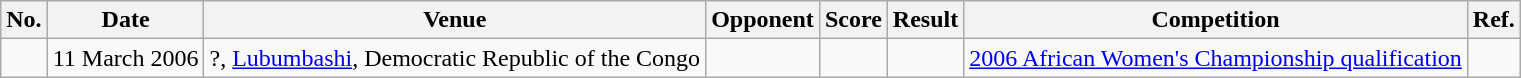<table class="wikitable">
<tr>
<th>No.</th>
<th>Date</th>
<th>Venue</th>
<th>Opponent</th>
<th>Score</th>
<th>Result</th>
<th>Competition</th>
<th>Ref.</th>
</tr>
<tr>
<td></td>
<td>11 March 2006</td>
<td>?, <a href='#'>Lubumbashi</a>, Democratic Republic of the Congo</td>
<td></td>
<td></td>
<td></td>
<td><a href='#'>2006 African Women's Championship qualification</a></td>
<td></td>
</tr>
</table>
